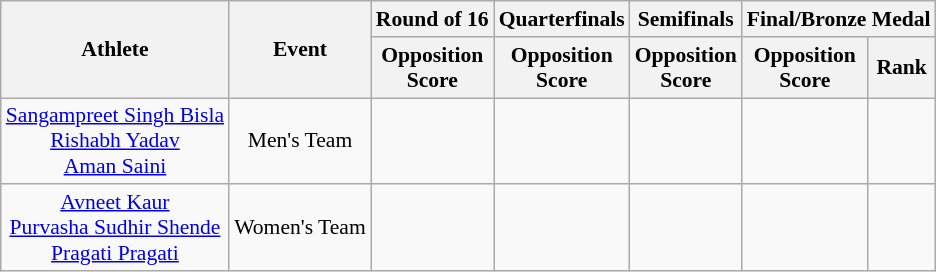<table class=wikitable style="text-align:center; font-size:90%">
<tr>
<th rowspan="2">Athlete</th>
<th rowspan="2">Event</th>
<th>Round of 16</th>
<th>Quarterfinals</th>
<th>Semifinals</th>
<th colspan="2">Final/Bronze Medal</th>
</tr>
<tr>
<th>Opposition<br>Score</th>
<th>Opposition<br>Score</th>
<th>Opposition<br>Score</th>
<th>Opposition<br>Score</th>
<th>Rank</th>
</tr>
<tr>
<td><a href='#'>Sangampreet Singh Bisla</a><br><a href='#'>Rishabh Yadav</a><br><a href='#'>Aman Saini</a></td>
<td>Men's Team</td>
<td></td>
<td></td>
<td></td>
<td></td>
<td></td>
</tr>
<tr>
<td><a href='#'>Avneet Kaur</a><br><a href='#'>Purvasha Sudhir Shende</a><br><a href='#'>Pragati Pragati</a></td>
<td>Women's Team</td>
<td></td>
<td></td>
<td></td>
<td></td>
<td></td>
</tr>
</table>
